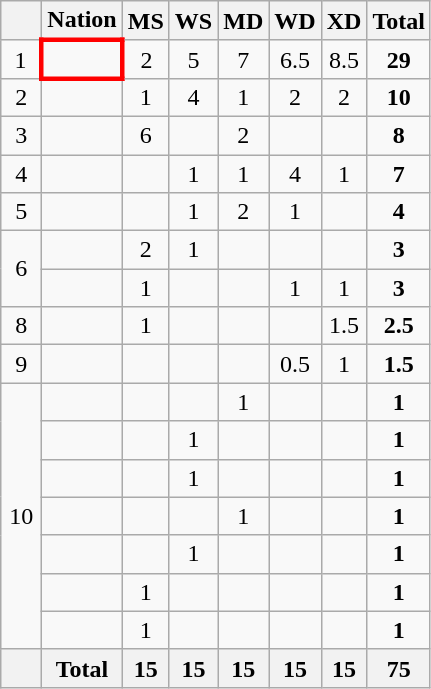<table class="wikitable" style="text-align:center">
<tr>
<th width="20"></th>
<th>Nation</th>
<th width="20">MS</th>
<th width="20">WS</th>
<th width="20">MD</th>
<th width="20">WD</th>
<th width="20">XD</th>
<th>Total</th>
</tr>
<tr>
<td>1</td>
<td align=left style="border: 3px solid red"><strong></strong></td>
<td>2</td>
<td>5</td>
<td>7</td>
<td>6.5</td>
<td>8.5</td>
<td><strong>29</strong></td>
</tr>
<tr>
<td>2</td>
<td align=left></td>
<td>1</td>
<td>4</td>
<td>1</td>
<td>2</td>
<td>2</td>
<td><strong>10</strong></td>
</tr>
<tr>
<td>3</td>
<td align=left></td>
<td>6</td>
<td></td>
<td>2</td>
<td></td>
<td></td>
<td><strong>8</strong></td>
</tr>
<tr>
<td>4</td>
<td align=left></td>
<td></td>
<td>1</td>
<td>1</td>
<td>4</td>
<td>1</td>
<td><strong>7</strong></td>
</tr>
<tr>
<td>5</td>
<td align=left></td>
<td></td>
<td>1</td>
<td>2</td>
<td>1</td>
<td></td>
<td><strong>4</strong></td>
</tr>
<tr>
<td rowspan="2">6</td>
<td align=left></td>
<td>2</td>
<td>1</td>
<td></td>
<td></td>
<td></td>
<td><strong>3</strong></td>
</tr>
<tr>
<td align=left></td>
<td>1</td>
<td></td>
<td></td>
<td>1</td>
<td>1</td>
<td><strong>3</strong></td>
</tr>
<tr>
<td>8</td>
<td align=left></td>
<td>1</td>
<td></td>
<td></td>
<td></td>
<td>1.5</td>
<td><strong>2.5</strong></td>
</tr>
<tr>
<td>9</td>
<td align=left></td>
<td></td>
<td></td>
<td></td>
<td>0.5</td>
<td>1</td>
<td><strong>1.5</strong></td>
</tr>
<tr>
<td rowspan="7">10</td>
<td align=left></td>
<td></td>
<td></td>
<td>1</td>
<td></td>
<td></td>
<td><strong>1</strong></td>
</tr>
<tr>
<td align=left></td>
<td></td>
<td>1</td>
<td></td>
<td></td>
<td></td>
<td><strong>1</strong></td>
</tr>
<tr>
<td align=left></td>
<td></td>
<td>1</td>
<td></td>
<td></td>
<td></td>
<td><strong>1</strong></td>
</tr>
<tr>
<td align=left></td>
<td></td>
<td></td>
<td>1</td>
<td></td>
<td></td>
<td><strong>1</strong></td>
</tr>
<tr>
<td align=left></td>
<td></td>
<td>1</td>
<td></td>
<td></td>
<td></td>
<td><strong>1</strong></td>
</tr>
<tr>
<td align=left></td>
<td>1</td>
<td></td>
<td></td>
<td></td>
<td></td>
<td><strong>1</strong></td>
</tr>
<tr>
<td align=left></td>
<td>1</td>
<td></td>
<td></td>
<td></td>
<td></td>
<td><strong>1</strong></td>
</tr>
<tr>
<th></th>
<th align=left>Total</th>
<th>15</th>
<th>15</th>
<th>15</th>
<th>15</th>
<th>15</th>
<th>75</th>
</tr>
</table>
